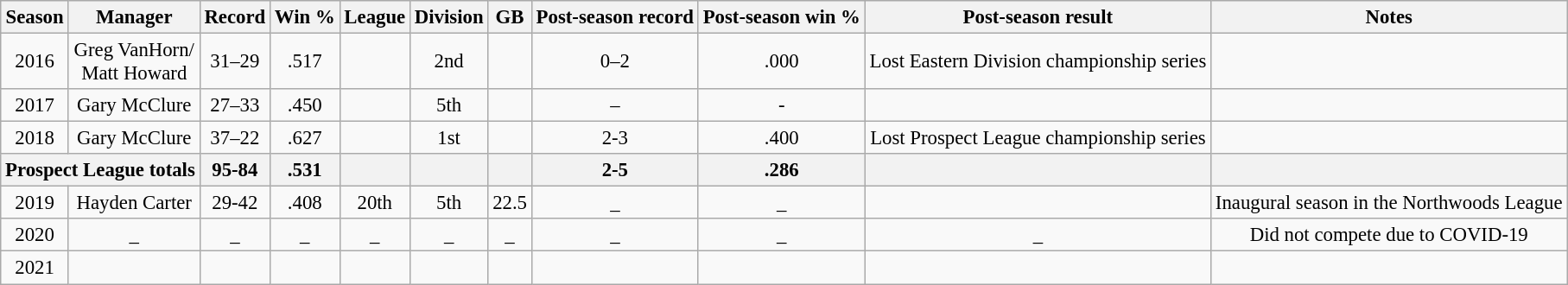<table class="wikitable sortable" style="font-size: 95%; text-align:center;">
<tr>
<th>Season</th>
<th>Manager</th>
<th>Record</th>
<th>Win %</th>
<th>League</th>
<th>Division</th>
<th>GB</th>
<th>Post-season record</th>
<th>Post-season win %</th>
<th>Post-season result</th>
<th>Notes</th>
</tr>
<tr>
<td>2016</td>
<td>Greg VanHorn/<br>Matt Howard</td>
<td>31–29</td>
<td>.517</td>
<td></td>
<td>2nd</td>
<td></td>
<td>0–2</td>
<td>.000</td>
<td>Lost Eastern Division championship series</td>
<td></td>
</tr>
<tr>
<td>2017</td>
<td>Gary McClure</td>
<td>27–33</td>
<td>.450</td>
<td></td>
<td>5th</td>
<td></td>
<td>–</td>
<td>-</td>
<td></td>
<td></td>
</tr>
<tr>
<td>2018</td>
<td>Gary McClure</td>
<td>37–22</td>
<td>.627</td>
<td></td>
<td>1st</td>
<td></td>
<td>2-3</td>
<td>.400</td>
<td>Lost Prospect League championship series</td>
<td></td>
</tr>
<tr>
<th colspan="2">Prospect League totals</th>
<th>95-84</th>
<th>.531</th>
<th></th>
<th></th>
<th></th>
<th>2-5</th>
<th>.286</th>
<th></th>
<th></th>
</tr>
<tr>
<td>2019</td>
<td>Hayden Carter</td>
<td>29-42</td>
<td>.408</td>
<td>20th</td>
<td>5th</td>
<td>22.5</td>
<td>_</td>
<td>_</td>
<td></td>
<td>Inaugural season in the Northwoods League</td>
</tr>
<tr>
<td>2020</td>
<td>_</td>
<td>_</td>
<td>_</td>
<td>_</td>
<td>_</td>
<td>_</td>
<td>_</td>
<td>_</td>
<td>_</td>
<td>Did not compete due to COVID-19</td>
</tr>
<tr>
<td>2021</td>
<td></td>
<td></td>
<td></td>
<td></td>
<td></td>
<td></td>
<td></td>
<td></td>
<td></td>
<td></td>
</tr>
</table>
